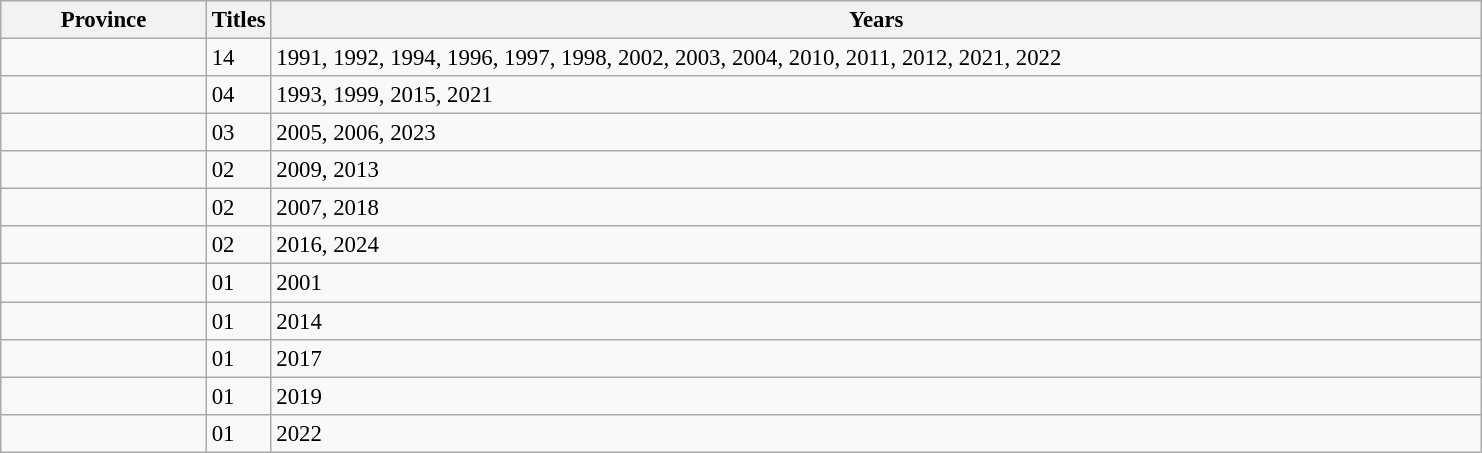<table class="wikitable sortable" style="font-size: 95%">
<tr>
<th width="130">Province</th>
<th width="10">Titles</th>
<th width="800">Years</th>
</tr>
<tr>
<td></td>
<td>14</td>
<td>1991, 1992, 1994, 1996, 1997, 1998, 2002, 2003, 2004, 2010, 2011, 2012, 2021, 2022</td>
</tr>
<tr>
<td></td>
<td>04</td>
<td>1993, 1999, 2015, 2021</td>
</tr>
<tr>
<td></td>
<td>03</td>
<td>2005, 2006, 2023</td>
</tr>
<tr>
<td></td>
<td>02</td>
<td>2009, 2013</td>
</tr>
<tr>
<td></td>
<td>02</td>
<td>2007, 2018</td>
</tr>
<tr>
<td></td>
<td>02</td>
<td>2016, 2024</td>
</tr>
<tr>
<td></td>
<td>01</td>
<td>2001</td>
</tr>
<tr>
<td></td>
<td>01</td>
<td>2014</td>
</tr>
<tr>
<td></td>
<td>01</td>
<td>2017</td>
</tr>
<tr>
<td></td>
<td>01</td>
<td>2019</td>
</tr>
<tr>
<td></td>
<td>01</td>
<td>2022</td>
</tr>
</table>
